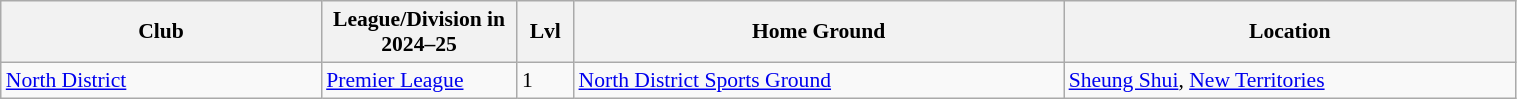<table class="wikitable sortable" width=80% style="font-size:90%">
<tr>
<th width=17%><strong>Club</strong></th>
<th width=10%><strong>League/Division in 2024–25</strong></th>
<th width=3%><strong>Lvl</strong></th>
<th width=26%><strong>Home Ground</strong></th>
<th width=24%><strong>Location</strong></th>
</tr>
<tr>
<td><a href='#'>North District</a></td>
<td><a href='#'>Premier League</a></td>
<td>1</td>
<td><a href='#'>North District Sports Ground</a></td>
<td><a href='#'>Sheung Shui</a>, <a href='#'>New Territories</a></td>
</tr>
</table>
